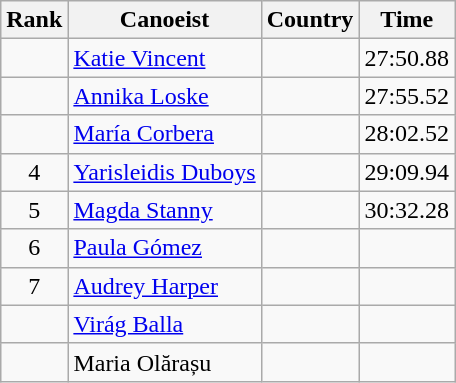<table class="wikitable" style="text-align:center">
<tr>
<th>Rank</th>
<th>Canoeist</th>
<th>Country</th>
<th>Time</th>
</tr>
<tr>
<td></td>
<td align="left"><a href='#'>Katie Vincent</a></td>
<td align="left"></td>
<td>27:50.88</td>
</tr>
<tr>
<td></td>
<td align="left"><a href='#'>Annika Loske</a></td>
<td align="left"></td>
<td>27:55.52</td>
</tr>
<tr>
<td></td>
<td align="left"><a href='#'>María Corbera</a></td>
<td align="left"></td>
<td>28:02.52</td>
</tr>
<tr>
<td>4</td>
<td align="left"><a href='#'>Yarisleidis Duboys</a></td>
<td align="left"></td>
<td>29:09.94</td>
</tr>
<tr>
<td>5</td>
<td align="left"><a href='#'>Magda Stanny</a></td>
<td align="left"></td>
<td>30:32.28</td>
</tr>
<tr>
<td>6</td>
<td align="left"><a href='#'>Paula Gómez</a></td>
<td align="left"></td>
<td></td>
</tr>
<tr>
<td>7</td>
<td align="left"><a href='#'>Audrey Harper</a></td>
<td align="left"></td>
<td></td>
</tr>
<tr>
<td></td>
<td align="left"><a href='#'>Virág Balla</a></td>
<td align="left"></td>
<td></td>
</tr>
<tr>
<td></td>
<td align="left">Maria Olărașu</td>
<td align="left"></td>
<td></td>
</tr>
</table>
